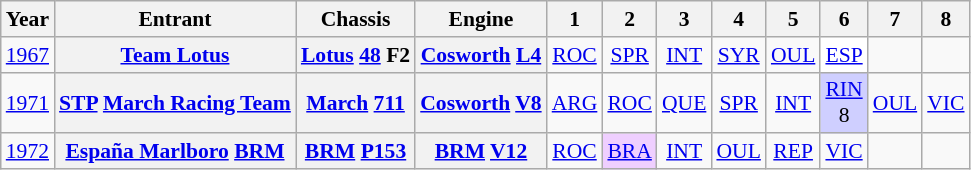<table class="wikitable" style="text-align:center; font-size:90%">
<tr>
<th>Year</th>
<th>Entrant</th>
<th>Chassis</th>
<th>Engine</th>
<th>1</th>
<th>2</th>
<th>3</th>
<th>4</th>
<th>5</th>
<th>6</th>
<th>7</th>
<th>8</th>
</tr>
<tr>
<td><a href='#'>1967</a></td>
<th><a href='#'>Team Lotus</a></th>
<th><a href='#'>Lotus</a> <a href='#'>48</a> F2</th>
<th><a href='#'>Cosworth</a> <a href='#'>L4</a></th>
<td><a href='#'>ROC</a></td>
<td><a href='#'>SPR</a></td>
<td><a href='#'>INT</a></td>
<td><a href='#'>SYR</a></td>
<td><a href='#'>OUL</a></td>
<td style="background:#FFFFFF;"><a href='#'>ESP</a><br></td>
<td></td>
<td></td>
</tr>
<tr>
<td><a href='#'>1971</a></td>
<th><a href='#'>STP</a> <a href='#'>March Racing Team</a></th>
<th><a href='#'>March</a> <a href='#'>711</a></th>
<th><a href='#'>Cosworth</a> <a href='#'>V8</a></th>
<td><a href='#'>ARG</a></td>
<td><a href='#'>ROC</a></td>
<td><a href='#'>QUE</a></td>
<td><a href='#'>SPR</a></td>
<td><a href='#'>INT</a></td>
<td style="background:#CFCFFF;"><a href='#'>RIN</a><br>8</td>
<td><a href='#'>OUL</a></td>
<td><a href='#'>VIC</a></td>
</tr>
<tr>
<td><a href='#'>1972</a></td>
<th><a href='#'>España Marlboro</a> <a href='#'>BRM</a></th>
<th><a href='#'>BRM</a> <a href='#'>P153</a></th>
<th><a href='#'>BRM</a> <a href='#'>V12</a></th>
<td><a href='#'>ROC</a></td>
<td style="background:#EFCFFF;"><a href='#'>BRA</a><br></td>
<td><a href='#'>INT</a></td>
<td><a href='#'>OUL</a></td>
<td><a href='#'>REP</a></td>
<td><a href='#'>VIC</a></td>
<td></td>
<td></td>
</tr>
</table>
